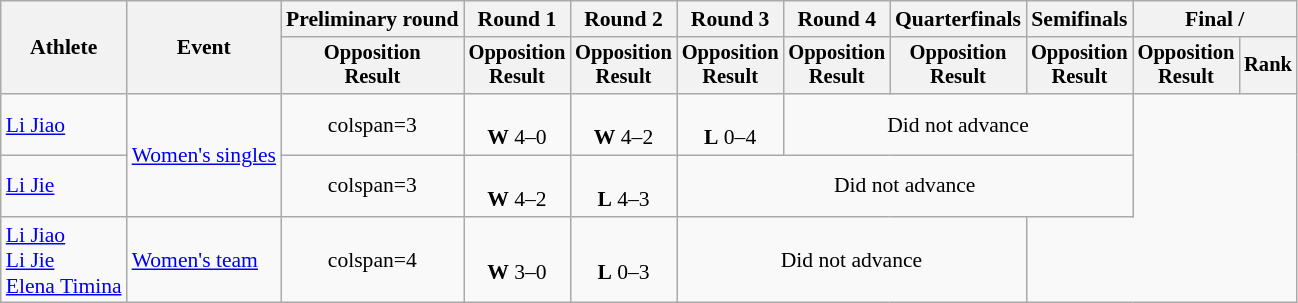<table class="wikitable" style="font-size:90%">
<tr>
<th rowspan="2">Athlete</th>
<th rowspan="2">Event</th>
<th>Preliminary round</th>
<th>Round 1</th>
<th>Round 2</th>
<th>Round 3</th>
<th>Round 4</th>
<th>Quarterfinals</th>
<th>Semifinals</th>
<th colspan=2>Final / </th>
</tr>
<tr style="font-size:95%">
<th>Opposition<br>Result</th>
<th>Opposition<br>Result</th>
<th>Opposition<br>Result</th>
<th>Opposition<br>Result</th>
<th>Opposition<br>Result</th>
<th>Opposition<br>Result</th>
<th>Opposition<br>Result</th>
<th>Opposition<br>Result</th>
<th>Rank</th>
</tr>
<tr align=center>
<td align=left><a href='#'>Li Jiao</a></td>
<td align=left rowspan=2><a href='#'>Women's singles</a></td>
<td>colspan=3 </td>
<td><br> <strong>W</strong> 4–0</td>
<td><br><strong>W</strong> 4–2</td>
<td><br><strong>L</strong> 0–4</td>
<td colspan=3>Did not advance</td>
</tr>
<tr align=center>
<td align=left><a href='#'>Li Jie</a></td>
<td>colspan=3 </td>
<td> <br><strong>W</strong> 4–2</td>
<td><br><strong>L</strong> 4–3</td>
<td colspan=4>Did not advance</td>
</tr>
<tr align=center>
<td align=left><a href='#'>Li Jiao</a><br><a href='#'>Li Jie</a><br><a href='#'>Elena Timina</a></td>
<td align=left><a href='#'>Women's team</a></td>
<td>colspan=4 </td>
<td><br><strong>W</strong> 3–0</td>
<td><br><strong>L</strong> 0–3</td>
<td colspan=3>Did not advance</td>
</tr>
</table>
